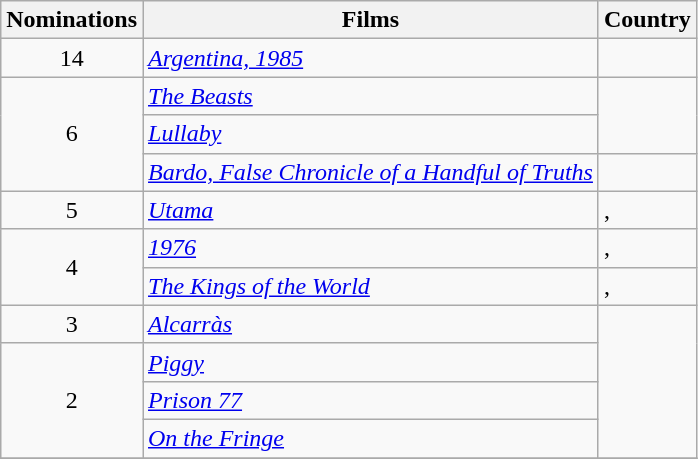<table class="wikitable">
<tr>
<th>Nominations</th>
<th>Films</th>
<th>Country</th>
</tr>
<tr>
<td style="text-align:center">14</td>
<td><em><a href='#'>Argentina, 1985</a></em></td>
<td></td>
</tr>
<tr>
<td rowspan="3" style="text-align:center">6</td>
<td><em><a href='#'>The Beasts</a></em></td>
<td rowspan="2"></td>
</tr>
<tr>
<td><em><a href='#'>Lullaby</a></em></td>
</tr>
<tr>
<td><em><a href='#'>Bardo, False Chronicle of a Handful of Truths</a></em></td>
<td></td>
</tr>
<tr>
<td style="text-align:center">5</td>
<td><em><a href='#'>Utama</a></em></td>
<td>, </td>
</tr>
<tr>
<td rowspan="2" style="text-align:center">4</td>
<td><em><a href='#'>1976</a></em></td>
<td>, </td>
</tr>
<tr>
<td><em><a href='#'>The Kings of the World</a></em></td>
<td>, </td>
</tr>
<tr>
<td style="text-align:center">3</td>
<td><em><a href='#'>Alcarràs</a></em></td>
<td rowspan="4"></td>
</tr>
<tr>
<td rowspan="3" style="text-align:center">2</td>
<td><em><a href='#'>Piggy</a></em></td>
</tr>
<tr>
<td><em><a href='#'>Prison 77</a></em></td>
</tr>
<tr>
<td><em><a href='#'>On the Fringe</a></em></td>
</tr>
<tr>
</tr>
</table>
